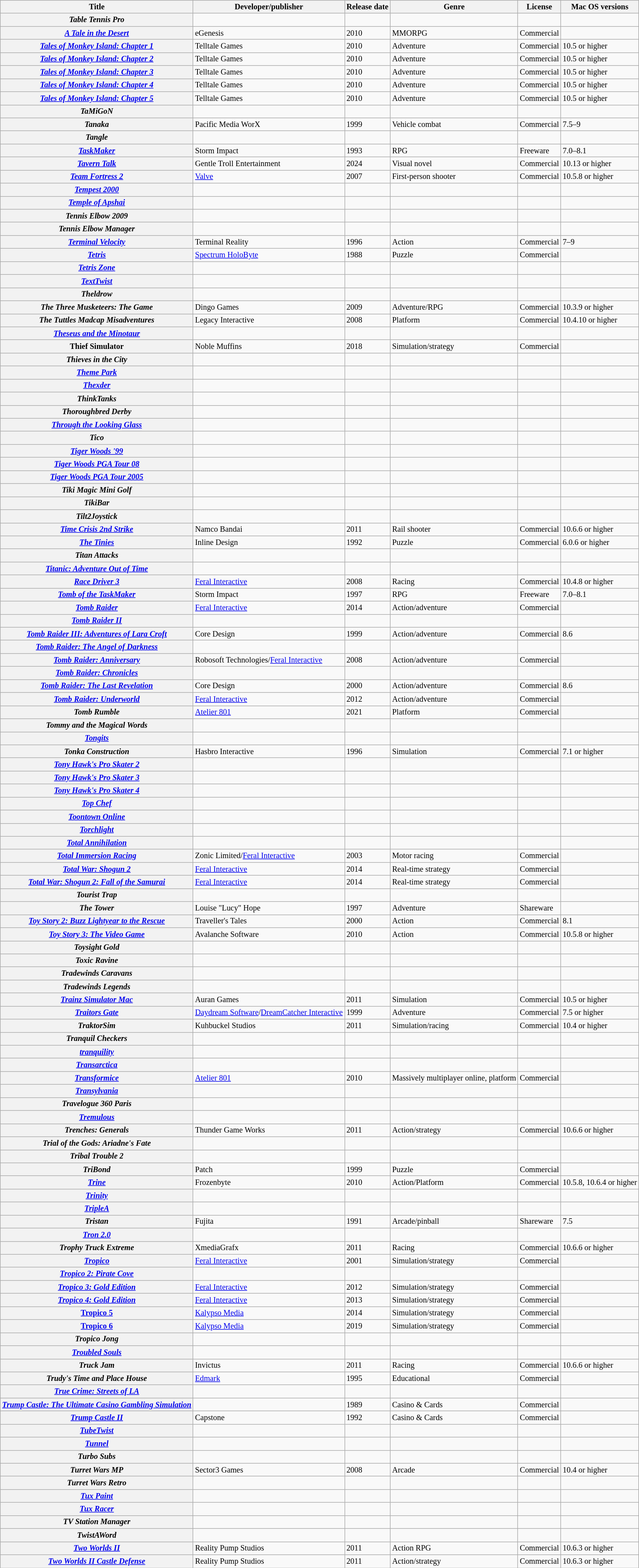<table class="wikitable sortable" style="font-size: 85%; text-align: left;">
<tr style="background: #ececec">
<th>Title</th>
<th>Developer/publisher</th>
<th>Release date</th>
<th>Genre</th>
<th>License</th>
<th>Mac OS versions</th>
</tr>
<tr>
<th><em>Table Tennis Pro</em></th>
<td></td>
<td></td>
<td></td>
<td></td>
<td></td>
</tr>
<tr>
<th><em><a href='#'>A Tale in the Desert</a></em></th>
<td>eGenesis</td>
<td>2010</td>
<td>MMORPG</td>
<td>Commercial</td>
<td></td>
</tr>
<tr>
<th><em><a href='#'>Tales of Monkey Island: Chapter 1</a></em></th>
<td>Telltale Games</td>
<td>2010</td>
<td>Adventure</td>
<td>Commercial</td>
<td>10.5 or higher</td>
</tr>
<tr>
<th><em><a href='#'>Tales of Monkey Island: Chapter 2</a></em></th>
<td>Telltale Games</td>
<td>2010</td>
<td>Adventure</td>
<td>Commercial</td>
<td>10.5 or higher</td>
</tr>
<tr>
<th><em><a href='#'>Tales of Monkey Island: Chapter 3</a></em></th>
<td>Telltale Games</td>
<td>2010</td>
<td>Adventure</td>
<td>Commercial</td>
<td>10.5 or higher</td>
</tr>
<tr>
<th><em><a href='#'>Tales of Monkey Island: Chapter 4</a></em></th>
<td>Telltale Games</td>
<td>2010</td>
<td>Adventure</td>
<td>Commercial</td>
<td>10.5 or higher</td>
</tr>
<tr>
<th><em><a href='#'>Tales of Monkey Island: Chapter 5</a></em></th>
<td>Telltale Games</td>
<td>2010</td>
<td>Adventure</td>
<td>Commercial</td>
<td>10.5 or higher</td>
</tr>
<tr>
<th><em>TaMiGoN</em></th>
<td></td>
<td></td>
<td></td>
<td></td>
<td></td>
</tr>
<tr>
<th><em>Tanaka</em></th>
<td>Pacific Media WorX</td>
<td>1999</td>
<td>Vehicle combat</td>
<td>Commercial</td>
<td>7.5–9</td>
</tr>
<tr>
<th><em>Tangle</em></th>
<td></td>
<td></td>
<td></td>
<td></td>
<td></td>
</tr>
<tr>
<th><em><a href='#'>TaskMaker</a></em></th>
<td>Storm Impact</td>
<td>1993</td>
<td>RPG</td>
<td>Freeware</td>
<td>7.0–8.1</td>
</tr>
<tr>
<th><em><a href='#'>Tavern Talk</a></em></th>
<td>Gentle Troll Entertainment</td>
<td>2024</td>
<td>Visual novel</td>
<td>Commercial</td>
<td>10.13 or higher</td>
</tr>
<tr>
<th><em><a href='#'>Team Fortress 2</a></em></th>
<td><a href='#'>Valve</a></td>
<td>2007</td>
<td>First-person shooter</td>
<td>Commercial</td>
<td>10.5.8 or higher</td>
</tr>
<tr>
<th><em><a href='#'>Tempest 2000</a></em></th>
<td></td>
<td></td>
<td></td>
<td></td>
<td></td>
</tr>
<tr>
<th><em><a href='#'>Temple of Apshai</a></em></th>
<td></td>
<td></td>
<td></td>
<td></td>
<td></td>
</tr>
<tr>
<th><em>Tennis Elbow 2009</em></th>
<td></td>
<td></td>
<td></td>
<td></td>
<td></td>
</tr>
<tr>
<th><em>Tennis Elbow Manager</em></th>
<td></td>
<td></td>
<td></td>
<td></td>
<td></td>
</tr>
<tr>
<th><em><a href='#'>Terminal Velocity</a></em></th>
<td>Terminal Reality</td>
<td>1996</td>
<td>Action</td>
<td>Commercial</td>
<td>7–9</td>
</tr>
<tr>
<th><em><a href='#'>Tetris</a></em></th>
<td><a href='#'>Spectrum HoloByte</a></td>
<td>1988</td>
<td>Puzzle</td>
<td>Commercial</td>
<td></td>
</tr>
<tr>
<th><em><a href='#'>Tetris Zone</a></em></th>
<td></td>
<td></td>
<td></td>
<td></td>
<td></td>
</tr>
<tr>
<th><em><a href='#'>TextTwist</a></em></th>
<td></td>
<td></td>
<td></td>
<td></td>
<td></td>
</tr>
<tr>
<th><em>Theldrow</em></th>
<td></td>
<td></td>
<td></td>
<td></td>
<td></td>
</tr>
<tr>
<th><em>The Three Musketeers: The Game</em></th>
<td>Dingo Games</td>
<td>2009</td>
<td>Adventure/RPG</td>
<td>Commercial</td>
<td>10.3.9 or higher</td>
</tr>
<tr>
<th><em>The Tuttles Madcap Misadventures</em></th>
<td>Legacy Interactive</td>
<td>2008</td>
<td>Platform</td>
<td>Commercial</td>
<td>10.4.10 or higher</td>
</tr>
<tr>
<th><em><a href='#'>Theseus and the Minotaur</a></em></th>
<td></td>
<td></td>
<td></td>
<td></td>
<td></td>
</tr>
<tr>
<th>Thief Simulator</th>
<td>Noble Muffins</td>
<td>2018</td>
<td>Simulation/strategy</td>
<td>Commercial</td>
<td></td>
</tr>
<tr>
<th><em>Thieves in the City</em></th>
<td></td>
<td></td>
<td></td>
<td></td>
<td></td>
</tr>
<tr>
<th><em><a href='#'>Theme Park</a></em></th>
<td></td>
<td></td>
<td></td>
<td></td>
<td></td>
</tr>
<tr>
<th><em><a href='#'>Thexder</a></em></th>
<td></td>
<td></td>
<td></td>
<td></td>
<td></td>
</tr>
<tr>
<th><em>ThinkTanks</em></th>
<td></td>
<td></td>
<td></td>
<td></td>
<td></td>
</tr>
<tr>
<th><em>Thoroughbred Derby</em></th>
<td></td>
<td></td>
<td></td>
<td></td>
<td></td>
</tr>
<tr>
<th><em><a href='#'>Through the Looking Glass</a></em></th>
<td></td>
<td></td>
<td></td>
<td></td>
<td></td>
</tr>
<tr>
<th><em>Tico</em></th>
<td></td>
<td></td>
<td></td>
<td></td>
<td></td>
</tr>
<tr>
<th><em><a href='#'>Tiger Woods '99</a></em></th>
<td></td>
<td></td>
<td></td>
<td></td>
<td></td>
</tr>
<tr>
<th><em><a href='#'>Tiger Woods PGA Tour 08</a></em></th>
<td></td>
<td></td>
<td></td>
<td></td>
<td></td>
</tr>
<tr>
<th><em><a href='#'>Tiger Woods PGA Tour 2005</a></em></th>
<td></td>
<td></td>
<td></td>
<td></td>
<td></td>
</tr>
<tr>
<th><em>Tiki Magic Mini Golf</em></th>
<td></td>
<td></td>
<td></td>
<td></td>
<td></td>
</tr>
<tr>
<th><em>TikiBar</em></th>
<td></td>
<td></td>
<td></td>
<td></td>
<td></td>
</tr>
<tr>
<th><em>Tilt2Joystick</em></th>
<td></td>
<td></td>
<td></td>
<td></td>
<td></td>
</tr>
<tr>
<th><em><a href='#'>Time Crisis 2nd Strike</a></em></th>
<td>Namco Bandai</td>
<td>2011</td>
<td>Rail shooter</td>
<td>Commercial</td>
<td>10.6.6 or higher</td>
</tr>
<tr>
<th><em><a href='#'>The Tinies</a></em></th>
<td>Inline Design</td>
<td>1992</td>
<td>Puzzle</td>
<td>Commercial</td>
<td>6.0.6 or higher</td>
</tr>
<tr>
<th><em>Titan Attacks</em></th>
<td></td>
<td></td>
<td></td>
<td></td>
<td></td>
</tr>
<tr>
<th><em><a href='#'>Titanic: Adventure Out of Time</a></em></th>
<td></td>
<td></td>
<td></td>
<td></td>
<td></td>
</tr>
<tr>
<th><em><a href='#'>Race Driver 3</a></em></th>
<td><a href='#'>Feral Interactive</a></td>
<td>2008</td>
<td>Racing</td>
<td>Commercial</td>
<td>10.4.8 or higher</td>
</tr>
<tr>
<th><em><a href='#'>Tomb of the TaskMaker</a></em></th>
<td>Storm Impact</td>
<td>1997</td>
<td>RPG</td>
<td>Freeware</td>
<td>7.0–8.1</td>
</tr>
<tr>
<th><em><a href='#'>Tomb Raider</a></em></th>
<td><a href='#'>Feral Interactive</a></td>
<td>2014</td>
<td>Action/adventure</td>
<td>Commercial</td>
<td></td>
</tr>
<tr>
<th><em><a href='#'>Tomb Raider II</a></em></th>
<td></td>
<td></td>
<td></td>
<td></td>
<td></td>
</tr>
<tr>
<th><em><a href='#'>Tomb Raider III: Adventures of Lara Croft</a></em></th>
<td>Core Design</td>
<td>1999</td>
<td>Action/adventure</td>
<td>Commercial</td>
<td>8.6</td>
</tr>
<tr>
<th><em><a href='#'>Tomb Raider: The Angel of Darkness</a></em></th>
<td></td>
<td></td>
<td></td>
<td></td>
<td></td>
</tr>
<tr>
<th><em><a href='#'>Tomb Raider: Anniversary</a></em></th>
<td>Robosoft Technologies/<a href='#'>Feral Interactive</a></td>
<td>2008</td>
<td>Action/adventure</td>
<td>Commercial</td>
<td></td>
</tr>
<tr>
<th><em><a href='#'>Tomb Raider: Chronicles</a></em></th>
<td></td>
<td></td>
<td></td>
<td></td>
<td></td>
</tr>
<tr>
<th><em><a href='#'>Tomb Raider: The Last Revelation</a></em></th>
<td>Core Design</td>
<td>2000</td>
<td>Action/adventure</td>
<td>Commercial</td>
<td>8.6</td>
</tr>
<tr>
<th><em><a href='#'>Tomb Raider: Underworld</a></em></th>
<td><a href='#'>Feral Interactive</a></td>
<td>2012</td>
<td>Action/adventure</td>
<td>Commercial</td>
<td></td>
</tr>
<tr>
<th><em>Tomb Rumble</em></th>
<td><a href='#'>Atelier 801</a></td>
<td>2021</td>
<td>Platform</td>
<td>Commercial</td>
<td></td>
</tr>
<tr>
<th><em>Tommy and the Magical Words</em></th>
<td></td>
<td></td>
<td></td>
<td></td>
<td></td>
</tr>
<tr>
<th><em><a href='#'>Tongits</a></em></th>
<td></td>
<td></td>
<td></td>
<td></td>
<td></td>
</tr>
<tr>
<th><em>Tonka Construction</em></th>
<td>Hasbro Interactive</td>
<td>1996</td>
<td>Simulation</td>
<td>Commercial</td>
<td>7.1 or higher</td>
</tr>
<tr>
<th><em><a href='#'>Tony Hawk's Pro Skater 2</a></em></th>
<td></td>
<td></td>
<td></td>
<td></td>
<td></td>
</tr>
<tr>
<th><em><a href='#'>Tony Hawk's Pro Skater 3</a></em></th>
<td></td>
<td></td>
<td></td>
<td></td>
<td></td>
</tr>
<tr>
<th><em><a href='#'>Tony Hawk's Pro Skater 4</a></em></th>
<td></td>
<td></td>
<td></td>
<td></td>
<td></td>
</tr>
<tr>
<th><em><a href='#'>Top Chef</a></em></th>
<td></td>
<td></td>
<td></td>
<td></td>
<td></td>
</tr>
<tr>
<th><em><a href='#'>Toontown Online</a></em></th>
<td></td>
<td></td>
<td></td>
<td></td>
<td></td>
</tr>
<tr>
<th><em><a href='#'>Torchlight</a></em></th>
<td></td>
<td></td>
<td></td>
<td></td>
<td></td>
</tr>
<tr>
<th><em><a href='#'>Total Annihilation</a></em></th>
<td></td>
<td></td>
<td></td>
<td></td>
<td></td>
</tr>
<tr>
<th><em><a href='#'>Total Immersion Racing</a></em></th>
<td>Zonic Limited/<a href='#'>Feral Interactive</a></td>
<td>2003</td>
<td>Motor racing</td>
<td>Commercial</td>
<td></td>
</tr>
<tr>
<th><em><a href='#'>Total War: Shogun 2</a></em></th>
<td><a href='#'>Feral Interactive</a></td>
<td>2014</td>
<td>Real-time strategy</td>
<td>Commercial</td>
<td></td>
</tr>
<tr>
<th><em><a href='#'>Total War: Shogun 2: Fall of the Samurai</a></em></th>
<td><a href='#'>Feral Interactive</a></td>
<td>2014</td>
<td>Real-time strategy</td>
<td>Commercial</td>
<td></td>
</tr>
<tr>
<th><em>Tourist Trap</em></th>
<td></td>
<td></td>
<td></td>
<td></td>
<td></td>
</tr>
<tr>
<th><em>The Tower</em></th>
<td>Louise "Lucy" Hope</td>
<td>1997</td>
<td>Adventure</td>
<td>Shareware</td>
<td></td>
</tr>
<tr>
<th><em><a href='#'>Toy Story 2: Buzz Lightyear to the Rescue</a></em></th>
<td>Traveller's Tales</td>
<td>2000</td>
<td>Action</td>
<td>Commercial</td>
<td>8.1</td>
</tr>
<tr>
<th><em><a href='#'>Toy Story 3: The Video Game</a></em></th>
<td>Avalanche Software</td>
<td>2010</td>
<td>Action</td>
<td>Commercial</td>
<td>10.5.8 or higher</td>
</tr>
<tr>
<th><em>Toysight Gold</em></th>
<td></td>
<td></td>
<td></td>
<td></td>
<td></td>
</tr>
<tr>
<th><em>Toxic Ravine</em></th>
<td></td>
<td></td>
<td></td>
<td></td>
<td></td>
</tr>
<tr>
<th><em>Tradewinds Caravans</em></th>
<td></td>
<td></td>
<td></td>
<td></td>
<td></td>
</tr>
<tr>
<th><em>Tradewinds Legends</em></th>
<td></td>
<td></td>
<td></td>
<td></td>
<td></td>
</tr>
<tr>
<th><em><a href='#'>Trainz Simulator Mac</a></em></th>
<td>Auran Games</td>
<td>2011</td>
<td>Simulation</td>
<td>Commercial</td>
<td>10.5 or higher</td>
</tr>
<tr>
<th><em><a href='#'>Traitors Gate</a></em></th>
<td><a href='#'>Daydream Software</a>/<a href='#'>DreamCatcher Interactive</a></td>
<td>1999</td>
<td>Adventure</td>
<td>Commercial</td>
<td>7.5 or higher</td>
</tr>
<tr>
<th><em>TraktorSim</em></th>
<td>Kuhbuckel Studios</td>
<td>2011</td>
<td>Simulation/racing</td>
<td>Commercial</td>
<td>10.4 or higher</td>
</tr>
<tr>
<th><em>Tranquil Checkers</em></th>
<td></td>
<td></td>
<td></td>
<td></td>
<td></td>
</tr>
<tr>
<th><em><a href='#'>tranquility</a></em></th>
<td></td>
<td></td>
<td></td>
<td></td>
<td></td>
</tr>
<tr>
<th><em><a href='#'>Transarctica</a></em></th>
<td></td>
<td></td>
<td></td>
<td></td>
<td></td>
</tr>
<tr>
<th><em><a href='#'>Transformice</a></em></th>
<td><a href='#'>Atelier 801</a></td>
<td>2010</td>
<td>Massively multiplayer online, platform</td>
<td>Commercial</td>
<td></td>
</tr>
<tr>
<th><em><a href='#'>Transylvania</a></em></th>
<td></td>
<td></td>
<td></td>
<td></td>
<td></td>
</tr>
<tr>
<th><em>Travelogue 360 Paris</em></th>
<td></td>
<td></td>
<td></td>
<td></td>
<td></td>
</tr>
<tr>
<th><em><a href='#'>Tremulous</a></em></th>
<td></td>
<td></td>
<td></td>
<td></td>
<td></td>
</tr>
<tr>
<th><em>Trenches: Generals</em></th>
<td>Thunder Game Works</td>
<td>2011</td>
<td>Action/strategy</td>
<td>Commercial</td>
<td>10.6.6 or higher</td>
</tr>
<tr>
<th><em>Trial of the Gods: Ariadne's Fate</em></th>
<td></td>
<td></td>
<td></td>
<td></td>
<td></td>
</tr>
<tr>
<th><em>Tribal Trouble 2</em></th>
<td></td>
<td></td>
<td></td>
<td></td>
<td></td>
</tr>
<tr>
<th><em>TriBond</em></th>
<td>Patch</td>
<td>1999</td>
<td>Puzzle</td>
<td>Commercial</td>
<td></td>
</tr>
<tr>
<th><em><a href='#'>Trine</a></em></th>
<td>Frozenbyte</td>
<td>2010</td>
<td>Action/Platform</td>
<td>Commercial</td>
<td>10.5.8, 10.6.4 or higher</td>
</tr>
<tr>
<th><em><a href='#'>Trinity</a></em></th>
<td></td>
<td></td>
<td></td>
<td></td>
<td></td>
</tr>
<tr>
<th><em><a href='#'>TripleA</a></em></th>
<td></td>
<td></td>
<td></td>
<td></td>
<td></td>
</tr>
<tr>
<th><em>Tristan</em></th>
<td>Fujita</td>
<td>1991</td>
<td>Arcade/pinball</td>
<td>Shareware</td>
<td>7.5</td>
</tr>
<tr>
<th><em><a href='#'>Tron 2.0</a></em></th>
<td></td>
<td></td>
<td></td>
<td></td>
<td></td>
</tr>
<tr>
<th><em>Trophy Truck Extreme</em></th>
<td>XmediaGrafx</td>
<td>2011</td>
<td>Racing</td>
<td>Commercial</td>
<td>10.6.6 or higher</td>
</tr>
<tr>
<th><em><a href='#'>Tropico</a></em></th>
<td><a href='#'>Feral Interactive</a></td>
<td>2001</td>
<td>Simulation/strategy</td>
<td>Commercial</td>
<td></td>
</tr>
<tr>
<th><em><a href='#'>Tropico 2: Pirate Cove</a></em></th>
<td></td>
<td></td>
<td></td>
<td></td>
<td></td>
</tr>
<tr>
<th><em><a href='#'>Tropico 3: Gold Edition</a></em></th>
<td><a href='#'>Feral Interactive</a></td>
<td>2012</td>
<td>Simulation/strategy</td>
<td>Commercial</td>
<td></td>
</tr>
<tr>
<th><em><a href='#'>Tropico 4: Gold Edition</a></em></th>
<td><a href='#'>Feral Interactive</a></td>
<td>2013</td>
<td>Simulation/strategy</td>
<td>Commercial</td>
<td></td>
</tr>
<tr>
<th><a href='#'>Tropico 5</a></th>
<td><a href='#'>Kalypso Media</a></td>
<td>2014</td>
<td>Simulation/strategy</td>
<td>Commercial</td>
<td></td>
</tr>
<tr>
<th><a href='#'>Tropico 6</a></th>
<td><a href='#'>Kalypso Media</a></td>
<td>2019</td>
<td>Simulation/strategy</td>
<td>Commercial</td>
<td></td>
</tr>
<tr>
<th><em>Tropico Jong</em></th>
<td></td>
<td></td>
<td></td>
<td></td>
<td></td>
</tr>
<tr>
<th><em><a href='#'>Troubled Souls</a></em></th>
<td></td>
<td></td>
<td></td>
<td></td>
<td></td>
</tr>
<tr>
<th><em>Truck Jam</em></th>
<td>Invictus</td>
<td>2011</td>
<td>Racing</td>
<td>Commercial</td>
<td>10.6.6 or higher</td>
</tr>
<tr>
<th><em>Trudy's Time and Place House</em></th>
<td><a href='#'>Edmark</a></td>
<td>1995</td>
<td>Educational</td>
<td>Commercial</td>
<td></td>
</tr>
<tr>
<th><em><a href='#'>True Crime: Streets of LA</a></em></th>
<td></td>
<td></td>
<td></td>
<td></td>
<td></td>
</tr>
<tr>
<th><em><a href='#'>Trump Castle: The Ultimate Casino Gambling Simulation</a></em></th>
<td></td>
<td>1989</td>
<td>Casino & Cards</td>
<td>Commercial</td>
<td></td>
</tr>
<tr>
<th><em><a href='#'>Trump Castle II</a></em></th>
<td>Capstone</td>
<td>1992</td>
<td>Casino & Cards</td>
<td>Commercial</td>
<td></td>
</tr>
<tr>
<th><em><a href='#'>TubeTwist</a></em></th>
<td></td>
<td></td>
<td></td>
<td></td>
<td></td>
</tr>
<tr>
<th><em><a href='#'>Tunnel</a></em></th>
<td></td>
<td></td>
<td></td>
<td></td>
<td></td>
</tr>
<tr>
<th><em>Turbo Subs</em></th>
<td></td>
<td></td>
<td></td>
<td></td>
<td></td>
</tr>
<tr>
<th><em>Turret Wars MP</em></th>
<td>Sector3 Games</td>
<td>2008</td>
<td>Arcade</td>
<td>Commercial</td>
<td>10.4 or higher</td>
</tr>
<tr>
<th><em>Turret Wars Retro</em></th>
<td></td>
<td></td>
<td></td>
<td></td>
<td></td>
</tr>
<tr>
<th><em><a href='#'>Tux Paint</a></em></th>
<td></td>
<td></td>
<td></td>
<td></td>
<td></td>
</tr>
<tr>
<th><em><a href='#'>Tux Racer</a></em></th>
<td></td>
<td></td>
<td></td>
<td></td>
<td></td>
</tr>
<tr>
<th><em>TV Station Manager</em></th>
<td></td>
<td></td>
<td></td>
<td></td>
<td></td>
</tr>
<tr>
<th><em>TwistAWord</em></th>
<td></td>
<td></td>
<td></td>
<td></td>
<td></td>
</tr>
<tr>
<th><em><a href='#'>Two Worlds II</a></em></th>
<td>Reality Pump Studios</td>
<td>2011</td>
<td>Action RPG</td>
<td>Commercial</td>
<td>10.6.3 or higher</td>
</tr>
<tr>
<th><em><a href='#'>Two Worlds II Castle Defense</a></em></th>
<td>Reality Pump Studios</td>
<td>2011</td>
<td>Action/strategy</td>
<td>Commercial</td>
<td>10.6.3 or higher</td>
</tr>
</table>
